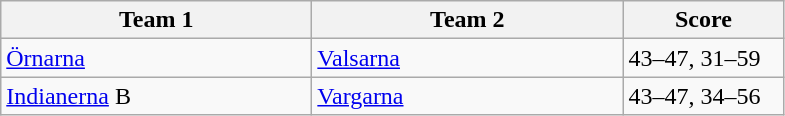<table class="wikitable" style="font-size: 100%">
<tr>
<th width=200>Team 1</th>
<th width=200>Team 2</th>
<th width=100>Score</th>
</tr>
<tr>
<td><a href='#'>Örnarna</a></td>
<td><a href='#'>Valsarna</a></td>
<td>43–47, 31–59</td>
</tr>
<tr>
<td><a href='#'>Indianerna</a> B</td>
<td><a href='#'>Vargarna</a></td>
<td>43–47, 34–56</td>
</tr>
</table>
